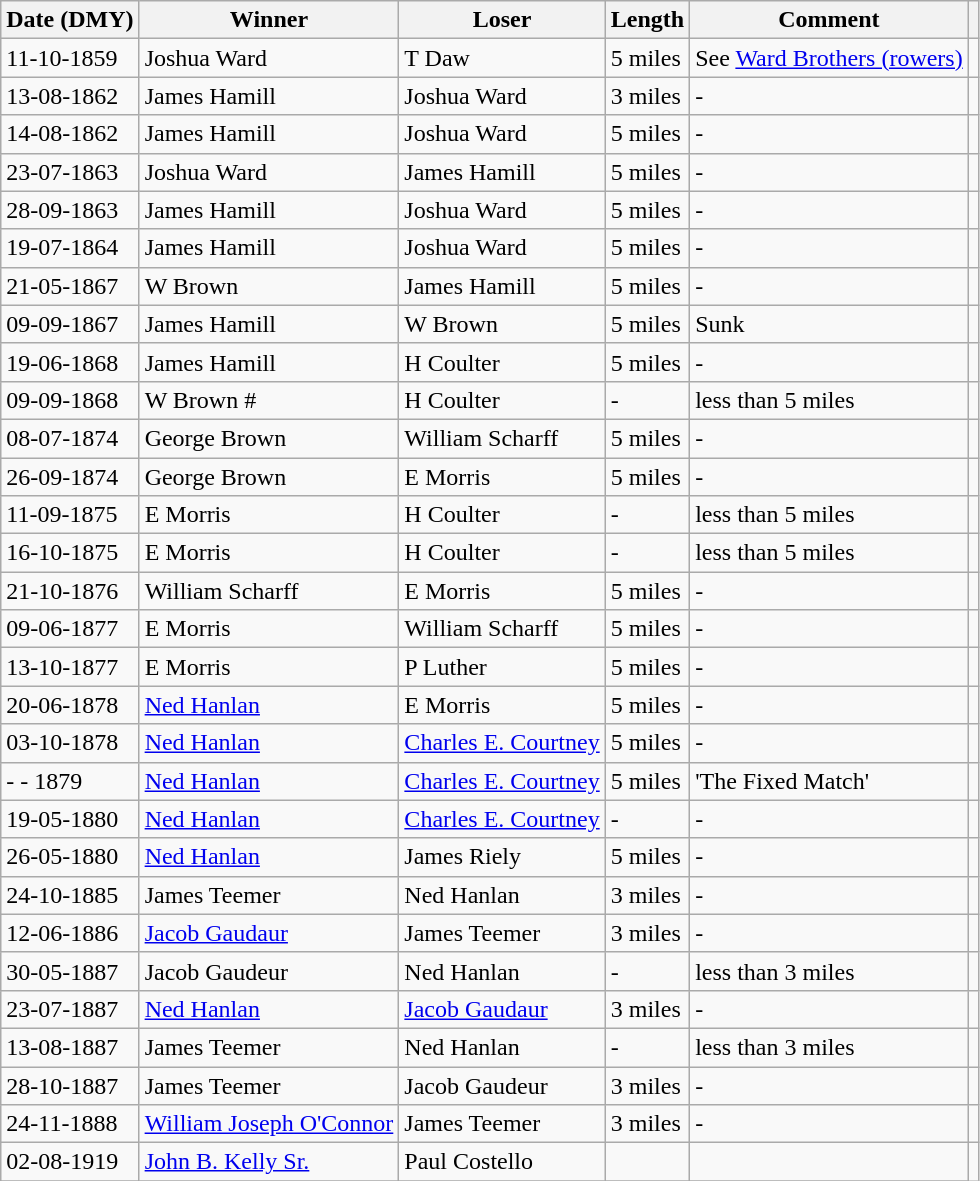<table class="wikitable">
<tr>
<th>Date (DMY)</th>
<th>Winner</th>
<th>Loser</th>
<th>Length</th>
<th>Comment</th>
<th></th>
</tr>
<tr>
<td>11-10-1859</td>
<td>Joshua Ward</td>
<td>T Daw</td>
<td>5 miles</td>
<td>See <a href='#'>Ward Brothers (rowers)</a></td>
<td></td>
</tr>
<tr>
<td>13-08-1862</td>
<td>James Hamill</td>
<td>Joshua Ward</td>
<td>3 miles</td>
<td>-</td>
<td></td>
</tr>
<tr>
<td>14-08-1862</td>
<td>James Hamill</td>
<td>Joshua Ward</td>
<td>5 miles</td>
<td>-</td>
<td></td>
</tr>
<tr>
<td>23-07-1863</td>
<td>Joshua Ward</td>
<td>James Hamill</td>
<td>5 miles</td>
<td>-</td>
<td></td>
</tr>
<tr>
<td>28-09-1863</td>
<td>James Hamill</td>
<td>Joshua Ward</td>
<td>5 miles</td>
<td>-</td>
<td></td>
</tr>
<tr>
<td>19-07-1864</td>
<td>James Hamill</td>
<td>Joshua Ward</td>
<td>5 miles</td>
<td>-</td>
<td></td>
</tr>
<tr>
<td>21-05-1867</td>
<td>W Brown</td>
<td>James Hamill</td>
<td>5 miles</td>
<td>-</td>
<td></td>
</tr>
<tr>
<td>09-09-1867</td>
<td>James Hamill</td>
<td>W Brown</td>
<td>5 miles</td>
<td>Sunk</td>
<td></td>
</tr>
<tr>
<td>19-06-1868</td>
<td>James Hamill</td>
<td>H Coulter</td>
<td>5 miles</td>
<td>-</td>
<td></td>
</tr>
<tr>
<td>09-09-1868</td>
<td>W Brown   #</td>
<td>H Coulter</td>
<td>-</td>
<td>less than 5 miles</td>
<td></td>
</tr>
<tr>
<td>08-07-1874</td>
<td>George Brown</td>
<td>William Scharff</td>
<td>5 miles</td>
<td>-</td>
<td></td>
</tr>
<tr>
<td>26-09-1874</td>
<td>George Brown</td>
<td>E Morris</td>
<td>5 miles</td>
<td>-</td>
<td></td>
</tr>
<tr>
<td>11-09-1875</td>
<td>E Morris</td>
<td>H Coulter</td>
<td>-</td>
<td>less than 5 miles</td>
<td></td>
</tr>
<tr>
<td>16-10-1875</td>
<td>E Morris</td>
<td>H Coulter</td>
<td>-</td>
<td>less than 5 miles</td>
<td></td>
</tr>
<tr>
<td>21-10-1876</td>
<td>William Scharff</td>
<td>E Morris</td>
<td>5 miles</td>
<td>-</td>
<td></td>
</tr>
<tr>
<td>09-06-1877</td>
<td>E Morris</td>
<td>William Scharff</td>
<td>5 miles</td>
<td>-</td>
<td></td>
</tr>
<tr>
<td>13-10-1877</td>
<td>E Morris</td>
<td>P Luther</td>
<td>5 miles</td>
<td>-</td>
<td></td>
</tr>
<tr>
<td>20-06-1878</td>
<td><a href='#'>Ned Hanlan</a></td>
<td>E Morris</td>
<td>5 miles</td>
<td>-</td>
<td></td>
</tr>
<tr>
<td>03-10-1878</td>
<td><a href='#'>Ned Hanlan</a></td>
<td><a href='#'>Charles E. Courtney</a></td>
<td>5 miles</td>
<td>-</td>
<td></td>
</tr>
<tr>
<td>- - 1879</td>
<td><a href='#'>Ned Hanlan</a></td>
<td><a href='#'>Charles E. Courtney</a></td>
<td>5 miles</td>
<td>'The Fixed Match'</td>
<td></td>
</tr>
<tr>
<td>19-05-1880</td>
<td><a href='#'>Ned Hanlan</a></td>
<td><a href='#'>Charles E. Courtney</a></td>
<td>-</td>
<td>-</td>
<td></td>
</tr>
<tr>
<td>26-05-1880</td>
<td><a href='#'>Ned Hanlan</a></td>
<td>James Riely</td>
<td>5 miles</td>
<td>-</td>
<td></td>
</tr>
<tr>
<td>24-10-1885</td>
<td>James Teemer</td>
<td>Ned Hanlan</td>
<td>3 miles</td>
<td>-</td>
<td></td>
</tr>
<tr>
<td>12-06-1886</td>
<td><a href='#'>Jacob Gaudaur</a></td>
<td>James Teemer</td>
<td>3 miles</td>
<td>-</td>
<td></td>
</tr>
<tr>
<td>30-05-1887</td>
<td>Jacob Gaudeur</td>
<td>Ned Hanlan</td>
<td>-</td>
<td>less than 3 miles</td>
<td></td>
</tr>
<tr>
<td>23-07-1887</td>
<td><a href='#'>Ned Hanlan</a></td>
<td><a href='#'>Jacob Gaudaur</a></td>
<td>3 miles</td>
<td>-</td>
<td></td>
</tr>
<tr>
<td>13-08-1887</td>
<td>James Teemer</td>
<td>Ned Hanlan</td>
<td>-</td>
<td>less than 3 miles</td>
<td></td>
</tr>
<tr>
<td>28-10-1887</td>
<td>James Teemer</td>
<td>Jacob Gaudeur</td>
<td>3 miles</td>
<td>-</td>
<td></td>
</tr>
<tr>
<td>24-11-1888</td>
<td><a href='#'>William Joseph O'Connor</a></td>
<td>James Teemer</td>
<td>3 miles</td>
<td>-</td>
<td></td>
</tr>
<tr>
<td>02-08-1919</td>
<td><a href='#'>John B. Kelly Sr.</a></td>
<td>Paul Costello</td>
<td></td>
<td></td>
</tr>
<tr>
</tr>
</table>
